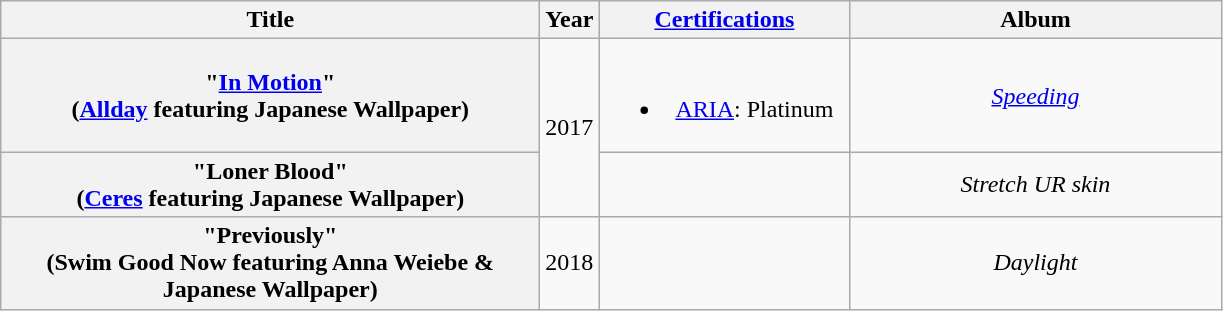<table class="wikitable plainrowheaders" style="text-align:center;">
<tr>
<th scope="col" rowspan="1" style="width:22em;">Title</th>
<th scope="col" rowspan="1" style="width:1em;">Year</th>
<th scope="col" rowspan="1" style="width:10em;"><a href='#'>Certifications</a></th>
<th scope="col" rowspan="1" style="width:15em;">Album</th>
</tr>
<tr>
<th scope="row">"<a href='#'>In Motion</a>"<br><span>(<a href='#'>Allday</a> featuring Japanese Wallpaper)</span></th>
<td rowspan="2">2017</td>
<td><br><ul><li><a href='#'>ARIA</a>: Platinum</li></ul></td>
<td><em><a href='#'>Speeding</a></em></td>
</tr>
<tr>
<th scope="row">"Loner Blood"<br><span>(<a href='#'>Ceres</a> featuring Japanese Wallpaper)</span></th>
<td></td>
<td><em>Stretch UR skin</em></td>
</tr>
<tr>
<th scope="row">"Previously"<br><span>(Swim Good Now featuring Anna Weiebe & Japanese Wallpaper)</span></th>
<td>2018</td>
<td></td>
<td><em>Daylight</em></td>
</tr>
</table>
